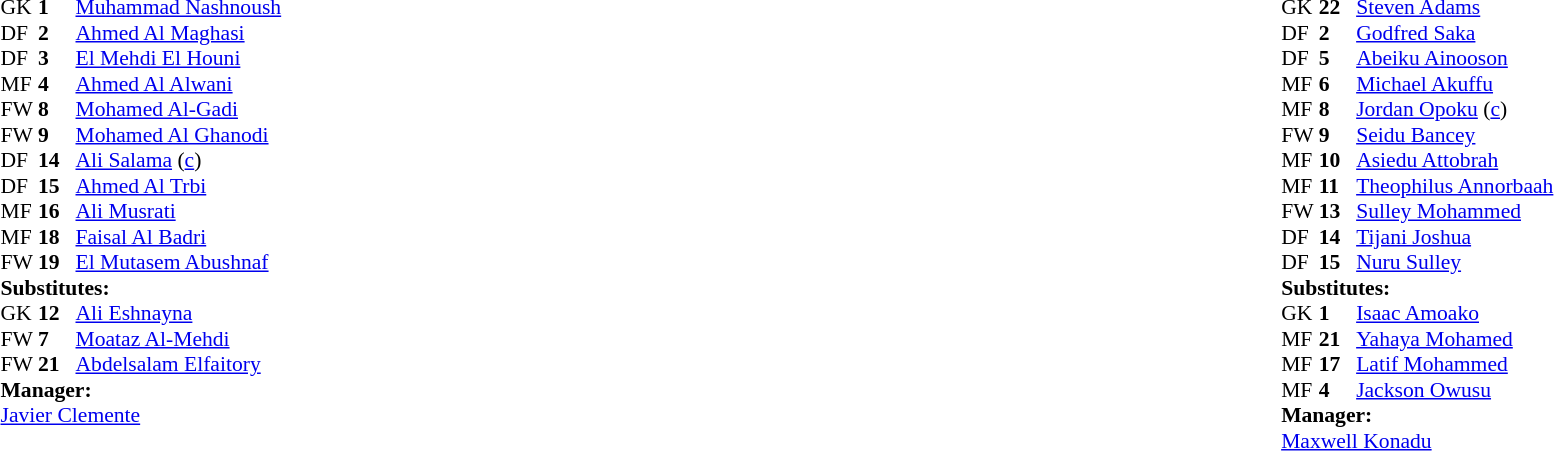<table width="100%">
<tr>
<td valign="top" width="50%"><br><table style="font-size: 90%" cellspacing="0" cellpadding="0">
<tr>
<td colspan="4"></td>
</tr>
<tr>
<th width="25"></th>
<th width="25"></th>
</tr>
<tr>
<td>GK</td>
<td><strong>1</strong></td>
<td><a href='#'>Muhammad Nashnoush</a></td>
</tr>
<tr>
<td>DF</td>
<td><strong>2</strong></td>
<td><a href='#'>Ahmed Al Maghasi</a></td>
</tr>
<tr>
<td>DF</td>
<td><strong>3</strong></td>
<td><a href='#'>El Mehdi El Houni</a></td>
</tr>
<tr>
<td>MF</td>
<td><strong>4</strong></td>
<td><a href='#'>Ahmed Al Alwani</a></td>
<td></td>
</tr>
<tr>
<td>FW</td>
<td><strong>8</strong></td>
<td><a href='#'>Mohamed Al-Gadi</a></td>
</tr>
<tr>
<td>FW</td>
<td><strong>9</strong></td>
<td><a href='#'>Mohamed Al Ghanodi</a></td>
<td></td>
<td></td>
</tr>
<tr>
<td>DF</td>
<td><strong>14</strong></td>
<td><a href='#'>Ali Salama</a> (<a href='#'>c</a>)</td>
</tr>
<tr>
<td>DF</td>
<td><strong>15</strong></td>
<td><a href='#'>Ahmed Al Trbi</a></td>
</tr>
<tr>
<td>MF</td>
<td><strong>16</strong></td>
<td><a href='#'>Ali Musrati</a></td>
</tr>
<tr>
<td>MF</td>
<td><strong>18</strong></td>
<td><a href='#'>Faisal Al Badri</a></td>
<td></td>
</tr>
<tr>
<td>FW</td>
<td><strong>19</strong></td>
<td><a href='#'>El Mutasem Abushnaf</a></td>
<td></td>
<td></td>
</tr>
<tr>
<td colspan="4"><strong>Substitutes:</strong></td>
</tr>
<tr>
<td>GK</td>
<td><strong>12</strong></td>
<td><a href='#'>Ali Eshnayna</a></td>
</tr>
<tr>
<td>FW</td>
<td><strong>7</strong></td>
<td><a href='#'>Moataz Al-Mehdi</a></td>
<td></td>
<td></td>
</tr>
<tr>
<td>FW</td>
<td><strong>21</strong></td>
<td><a href='#'>Abdelsalam Elfaitory</a></td>
<td></td>
<td></td>
</tr>
<tr>
<td colspan="4"><strong>Manager:</strong></td>
</tr>
<tr>
<td colspan="4"> <a href='#'>Javier Clemente</a></td>
</tr>
</table>
</td>
<td valign="top" width="50%"><br><table style="font-size: 90%" cellspacing="0" cellpadding="0" align=center>
<tr>
<td colspan="4"></td>
</tr>
<tr>
<th width="25"></th>
<th width="25"></th>
</tr>
<tr>
<td>GK</td>
<td><strong>22</strong></td>
<td><a href='#'>Steven Adams</a></td>
</tr>
<tr>
<td>DF</td>
<td><strong>2</strong></td>
<td><a href='#'>Godfred Saka</a></td>
</tr>
<tr>
<td>DF</td>
<td><strong>5</strong></td>
<td><a href='#'>Abeiku Ainooson</a></td>
</tr>
<tr>
<td>MF</td>
<td><strong>6</strong></td>
<td><a href='#'>Michael Akuffu</a></td>
</tr>
<tr>
<td>MF</td>
<td><strong>8</strong></td>
<td><a href='#'>Jordan Opoku</a> (<a href='#'>c</a>)</td>
<td></td>
<td></td>
</tr>
<tr>
<td>FW</td>
<td><strong>9</strong></td>
<td><a href='#'>Seidu Bancey</a></td>
</tr>
<tr>
<td>MF</td>
<td><strong>10</strong></td>
<td><a href='#'>Asiedu Attobrah</a></td>
</tr>
<tr>
<td>MF</td>
<td><strong>11</strong></td>
<td><a href='#'>Theophilus Annorbaah</a></td>
<td></td>
<td></td>
</tr>
<tr>
<td>FW</td>
<td><strong>13</strong></td>
<td><a href='#'>Sulley Mohammed</a></td>
<td></td>
<td></td>
</tr>
<tr>
<td>DF</td>
<td><strong>14</strong></td>
<td><a href='#'>Tijani Joshua</a></td>
</tr>
<tr>
<td>DF</td>
<td><strong>15</strong></td>
<td><a href='#'>Nuru Sulley</a></td>
</tr>
<tr>
<td colspan="4"><strong>Substitutes:</strong></td>
</tr>
<tr>
<td>GK</td>
<td><strong>1</strong></td>
<td><a href='#'>Isaac Amoako</a></td>
</tr>
<tr>
<td>MF</td>
<td><strong>21</strong></td>
<td><a href='#'>Yahaya Mohamed</a></td>
<td></td>
<td></td>
</tr>
<tr>
<td>MF</td>
<td><strong>17</strong></td>
<td><a href='#'>Latif Mohammed</a></td>
<td></td>
<td></td>
</tr>
<tr>
<td>MF</td>
<td><strong>4</strong></td>
<td><a href='#'>Jackson Owusu</a></td>
<td></td>
<td></td>
</tr>
<tr>
<td colspan="4"><strong>Manager:</strong></td>
</tr>
<tr>
<td colspan="4"> <a href='#'>Maxwell Konadu</a></td>
</tr>
</table>
</td>
</tr>
</table>
